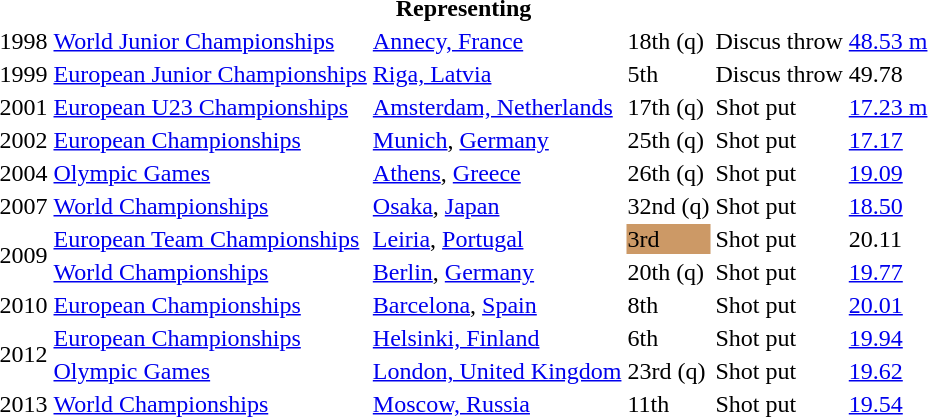<table>
<tr>
<th colspan="6">Representing </th>
</tr>
<tr>
<td>1998</td>
<td><a href='#'>World Junior Championships</a></td>
<td><a href='#'>Annecy, France</a></td>
<td>18th (q)</td>
<td>Discus throw</td>
<td><a href='#'>48.53 m</a></td>
</tr>
<tr>
<td>1999</td>
<td><a href='#'>European Junior Championships</a></td>
<td><a href='#'>Riga, Latvia</a></td>
<td>5th</td>
<td>Discus throw</td>
<td>49.78</td>
</tr>
<tr>
<td>2001</td>
<td><a href='#'>European U23 Championships</a></td>
<td><a href='#'>Amsterdam, Netherlands</a></td>
<td>17th (q)</td>
<td>Shot put</td>
<td><a href='#'>17.23 m</a></td>
</tr>
<tr>
<td>2002</td>
<td><a href='#'>European Championships</a></td>
<td><a href='#'>Munich</a>, <a href='#'>Germany</a></td>
<td>25th (q)</td>
<td>Shot put</td>
<td><a href='#'>17.17</a></td>
</tr>
<tr>
<td>2004</td>
<td><a href='#'>Olympic Games</a></td>
<td><a href='#'>Athens</a>, <a href='#'>Greece</a></td>
<td>26th (q)</td>
<td>Shot put</td>
<td><a href='#'>19.09</a></td>
</tr>
<tr>
<td>2007</td>
<td><a href='#'>World Championships</a></td>
<td><a href='#'>Osaka</a>, <a href='#'>Japan</a></td>
<td>32nd (q)</td>
<td>Shot put</td>
<td><a href='#'>18.50</a></td>
</tr>
<tr>
<td rowspan=2>2009</td>
<td><a href='#'>European Team Championships</a></td>
<td><a href='#'>Leiria</a>, <a href='#'>Portugal</a></td>
<td bgcolor="cc9966">3rd</td>
<td>Shot put</td>
<td>20.11</td>
</tr>
<tr>
<td><a href='#'>World Championships</a></td>
<td><a href='#'>Berlin</a>, <a href='#'>Germany</a></td>
<td>20th (q)</td>
<td>Shot put</td>
<td><a href='#'>19.77</a></td>
</tr>
<tr>
<td>2010</td>
<td><a href='#'>European Championships</a></td>
<td><a href='#'>Barcelona</a>, <a href='#'>Spain</a></td>
<td>8th</td>
<td>Shot put</td>
<td><a href='#'>20.01</a></td>
</tr>
<tr>
<td rowspan=2>2012</td>
<td><a href='#'>European Championships</a></td>
<td><a href='#'>Helsinki, Finland</a></td>
<td>6th</td>
<td>Shot put</td>
<td><a href='#'>19.94</a></td>
</tr>
<tr>
<td><a href='#'>Olympic Games</a></td>
<td><a href='#'>London, United Kingdom</a></td>
<td>23rd (q)</td>
<td>Shot put</td>
<td><a href='#'>19.62</a></td>
</tr>
<tr>
<td>2013</td>
<td><a href='#'>World Championships</a></td>
<td><a href='#'>Moscow, Russia</a></td>
<td>11th</td>
<td>Shot put</td>
<td><a href='#'>19.54</a></td>
</tr>
</table>
